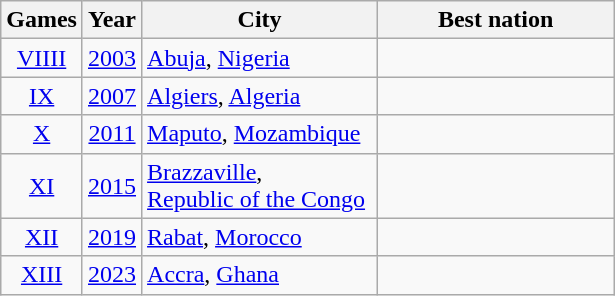<table class=wikitable style="text-align:center">
<tr>
<th><strong>Games</strong></th>
<th>Year</th>
<th width="150">City</th>
<th width="150">Best nation</th>
</tr>
<tr>
<td><a href='#'>VIIII</a></td>
<td><a href='#'>2003</a></td>
<td align="left"><a href='#'>Abuja</a>, <a href='#'>Nigeria</a></td>
<td align="left"></td>
</tr>
<tr>
<td><a href='#'>IX</a></td>
<td><a href='#'>2007</a></td>
<td align="left"><a href='#'>Algiers</a>, <a href='#'>Algeria</a></td>
<td align="left"></td>
</tr>
<tr>
<td><a href='#'>X</a></td>
<td><a href='#'>2011</a></td>
<td align="left"><a href='#'>Maputo</a>, <a href='#'>Mozambique</a></td>
<td align="left"></td>
</tr>
<tr>
<td><a href='#'>XI</a></td>
<td><a href='#'>2015</a></td>
<td align="left"><a href='#'>Brazzaville</a>,<br><a href='#'>Republic of the Congo</a></td>
<td align="left"></td>
</tr>
<tr>
<td><a href='#'>XII</a></td>
<td><a href='#'>2019</a></td>
<td align="left"><a href='#'>Rabat</a>, <a href='#'>Morocco</a></td>
<td align="left"></td>
</tr>
<tr>
<td><a href='#'>XIII</a></td>
<td><a href='#'>2023</a></td>
<td align="left"><a href='#'>Accra</a>, <a href='#'>Ghana</a></td>
<td align="left"></td>
</tr>
</table>
